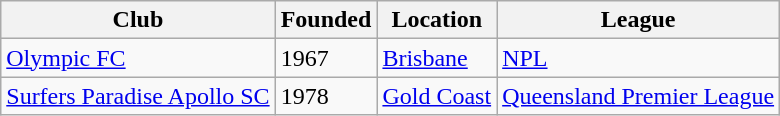<table class="wikitable">
<tr>
<th>Club</th>
<th>Founded</th>
<th>Location</th>
<th>League</th>
</tr>
<tr>
<td><a href='#'>Olympic FC</a></td>
<td>1967</td>
<td><a href='#'>Brisbane</a></td>
<td><a href='#'>NPL</a></td>
</tr>
<tr>
<td><a href='#'>Surfers Paradise Apollo SC</a></td>
<td>1978</td>
<td><a href='#'>Gold Coast</a></td>
<td><a href='#'>Queensland Premier League</a></td>
</tr>
</table>
